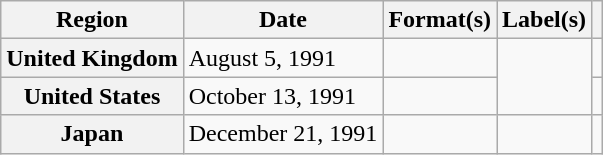<table class="wikitable plainrowheaders">
<tr>
<th scope="col">Region</th>
<th scope="col">Date</th>
<th scope="col">Format(s)</th>
<th scope="col">Label(s)</th>
<th scope="col"></th>
</tr>
<tr>
<th scope="row">United Kingdom</th>
<td>August 5, 1991</td>
<td></td>
<td rowspan="2"></td>
<td align="center"></td>
</tr>
<tr>
<th scope="row">United States</th>
<td>October 13, 1991</td>
<td></td>
<td align="center"></td>
</tr>
<tr>
<th scope="row">Japan</th>
<td>December 21, 1991</td>
<td></td>
<td></td>
<td align="center"></td>
</tr>
</table>
